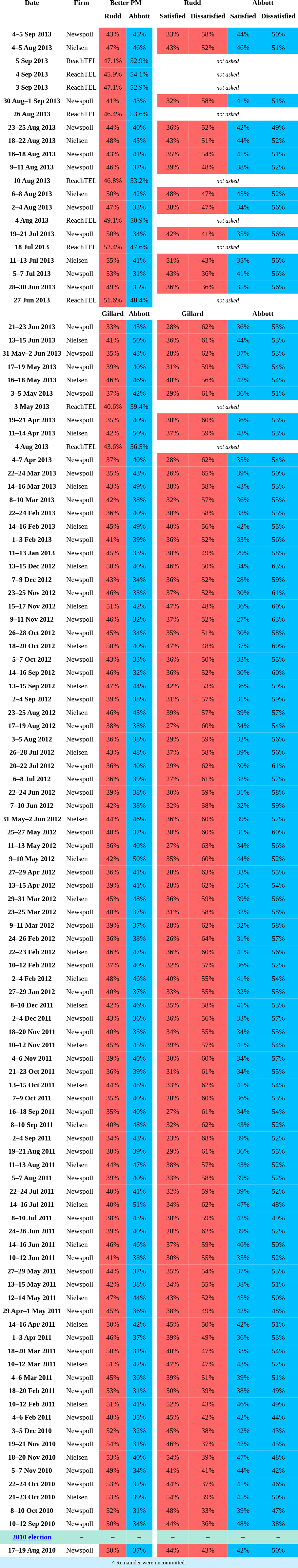<table class="toccolours" cellpadding="5" cellspacing="0" style="text-align:center; margin-right:.5em; margin-top:.4em; font-size:90%;">
<tr>
</tr>
<tr>
<th>Date</th>
<th>Firm</th>
<th colspan=2>Better PM</th>
<th></th>
<th colspan=2>Rudd</th>
<th colspan=2>Abbott</th>
</tr>
<tr>
<th></th>
<th></th>
<th>Rudd</th>
<th>Abbott</th>
<th></th>
<th>Satisfied</th>
<th>Dissatisfied</th>
<th>Satisfied</th>
<th>Dissatisfied</th>
</tr>
<tr>
<th></th>
</tr>
<tr>
<th>4–5 Sep 2013</th>
<td style="text-align:left;">Newspoll</td>
<td style="background:#f66;">43%</td>
<td style="background:#00bfff;">45%</td>
<td></td>
<td style="background:#f66;">33%</td>
<td style="background:#f66;">58%</td>
<td style="background:#00bfff;">44%</td>
<td style="background:#00bfff;">50%</td>
</tr>
<tr>
<th>4–5 Aug 2013</th>
<td style="text-align:left;">Nielsen</td>
<td style="background:#f66;">47%</td>
<td style="background:#00bfff;">46%</td>
<td></td>
<td style="background:#f66;">43%</td>
<td style="background:#f66;">52%</td>
<td style="background:#00bfff;">46%</td>
<td style="background:#00bfff;">51%</td>
</tr>
<tr>
<th>5 Sep 2013</th>
<td style="text-align:left;">ReachTEL</td>
<td style="background:#f66;">47.1%</td>
<td style="background:#00bfff;">52.9%</td>
<td></td>
<td colspan=4><em><small>not asked</small></em></td>
</tr>
<tr>
<th>4 Sep 2013</th>
<td style="text-align:left;">ReachTEL</td>
<td style="background:#f66;">45.9%</td>
<td style="background:#00bfff;">54.1%</td>
<td></td>
<td colspan=4><em><small>not asked</small></em></td>
</tr>
<tr>
<th>3 Sep 2013</th>
<td style="text-align:left;">ReachTEL</td>
<td style="background:#f66;">47.1%</td>
<td style="background:#00bfff;">52.9%</td>
<td></td>
<td colspan=4><em><small>not asked</small></em></td>
</tr>
<tr>
<th>30 Aug–1 Sep 2013</th>
<td style="text-align:left;">Newspoll</td>
<td style="background:#f66;">41%</td>
<td style="background:#00bfff;">43%</td>
<td></td>
<td style="background:#f66;">32%</td>
<td style="background:#f66;">58%</td>
<td style="background:#00bfff;">41%</td>
<td style="background:#00bfff;">51%</td>
</tr>
<tr>
<th>26 Aug 2013</th>
<td style="text-align:left;">ReachTEL</td>
<td style="background:#f66;">46.4%</td>
<td style="background:#00bfff;">53.6%</td>
<td></td>
<td colspan=4><em><small>not asked</small></em></td>
</tr>
<tr>
<th>23–25 Aug 2013</th>
<td style="text-align:left;">Newspoll</td>
<td style="background:#f66;">44%</td>
<td style="background:#00bfff;">40%</td>
<td></td>
<td style="background:#f66;">36%</td>
<td style="background:#f66;">52%</td>
<td style="background:#00bfff;">42%</td>
<td style="background:#00bfff;">49%</td>
</tr>
<tr>
<th>18–22 Aug 2013</th>
<td style="text-align:left;">Nielsen</td>
<td style="background:#f66;">48%</td>
<td style="background:#00bfff;">45%</td>
<td></td>
<td style="background:#f66;">43%</td>
<td style="background:#f66;">51%</td>
<td style="background:#00bfff;">44%</td>
<td style="background:#00bfff;">52%</td>
</tr>
<tr>
<th>16–18 Aug 2013</th>
<td style="text-align:left;">Newspoll</td>
<td style="background:#f66;">43%</td>
<td style="background:#00bfff;">41%</td>
<td></td>
<td style="background:#f66;">35%</td>
<td style="background:#f66;">54%</td>
<td style="background:#00bfff;">41%</td>
<td style="background:#00bfff;">51%</td>
</tr>
<tr>
<th>9–11 Aug 2013</th>
<td style="text-align:left;">Newspoll</td>
<td style="background:#f66;">46%</td>
<td style="background:#00bfff;">37%</td>
<td></td>
<td style="background:#f66;">39%</td>
<td style="background:#f66;">48%</td>
<td style="background:#00bfff;">38%</td>
<td style="background:#00bfff;">52%</td>
</tr>
<tr>
<th>10 Aug 2013</th>
<td style="text-align:left;">ReachTEL</td>
<td style="background:#f66;">46.8%</td>
<td style="background:#00bfff;">53.2%</td>
<td></td>
<td colspan=4><em><small>not asked</small></em></td>
</tr>
<tr>
<th>6–8 Aug 2013</th>
<td style="text-align:left;">Nielsen</td>
<td style="background:#f66;">50%</td>
<td style="background:#00bfff;">42%</td>
<td></td>
<td style="background:#f66;">48%</td>
<td style="background:#f66;">47%</td>
<td style="background:#00bfff;">45%</td>
<td style="background:#00bfff;">52%</td>
</tr>
<tr>
<th>2–4 Aug 2013</th>
<td style="text-align:left;">Newspoll</td>
<td style="background:#f66;">47%</td>
<td style="background:#00bfff;">33%</td>
<td></td>
<td style="background:#f66;">38%</td>
<td style="background:#f66;">47%</td>
<td style="background:#00bfff;">34%</td>
<td style="background:#00bfff;">56%</td>
</tr>
<tr>
<th>4 Aug 2013</th>
<td style="text-align:left;">ReachTEL</td>
<td style="background:#f66;">49.1%</td>
<td style="background:#00bfff;">50.9%</td>
<td></td>
<td colspan=4><em><small>not asked</small></em></td>
</tr>
<tr>
<th>19–21 Jul 2013</th>
<td style="text-align:left;">Newspoll</td>
<td style="background:#f66;">50%</td>
<td style="background:#00bfff;">34%</td>
<td></td>
<td style="background:#f66;">42%</td>
<td style="background:#f66;">41%</td>
<td style="background:#00bfff;">35%</td>
<td style="background:#00bfff;">56%</td>
</tr>
<tr>
<th>18 Jul 2013</th>
<td style="text-align:left;">ReachTEL</td>
<td style="background:#f66;">52.4%</td>
<td style="background:#00bfff;">47.6%</td>
<td></td>
<td colspan=4><em><small>not asked</small></em></td>
</tr>
<tr>
<th>11–13 Jul 2013</th>
<td style="text-align:left;">Nielsen</td>
<td style="background:#f66;">55%</td>
<td style="background:#00bfff;">41%</td>
<td></td>
<td style="background:#f66;">51%</td>
<td style="background:#f66;">43%</td>
<td style="background:#00bfff;">35%</td>
<td style="background:#00bfff;">56%</td>
</tr>
<tr>
<th>5–7 Jul 2013</th>
<td style="text-align:left;">Newspoll</td>
<td style="background:#f66;">53%</td>
<td style="background:#00bfff;">31%</td>
<td></td>
<td style="background:#f66;">43%</td>
<td style="background:#f66;">36%</td>
<td style="background:#00bfff;">41%</td>
<td style="background:#00bfff;">56%</td>
</tr>
<tr>
<th>28–30 Jun 2013</th>
<td style="text-align:left;">Newspoll</td>
<td style="background:#f66;">49%</td>
<td style="background:#00bfff;">35%</td>
<td></td>
<td style="background:#f66;">36%</td>
<td style="background:#f66;">36%</td>
<td style="background:#00bfff;">35%</td>
<td style="background:#00bfff;">56%</td>
</tr>
<tr>
<th>27 Jun 2013</th>
<td style="text-align:left;">ReachTEL</td>
<td style="background:#f66;">51.6%</td>
<td style="background:#00bfff;">48.4%</td>
<td></td>
<td colspan=4><em><small>not asked</small></em></td>
</tr>
<tr>
<th></th>
<th></th>
<th>Gillard</th>
<th>Abbott</th>
<th></th>
<th colspan=2>Gillard</th>
<th colspan=2>Abbott</th>
</tr>
<tr>
<th>21–23 Jun 2013</th>
<td style="text-align:left;">Newspoll</td>
<td style="background:#f66;">33%</td>
<td style="background:#00bfff;">45%</td>
<td></td>
<td style="background:#f66;">28%</td>
<td style="background:#f66;">62%</td>
<td style="background:#00bfff;">36%</td>
<td style="background:#00bfff;">53%</td>
</tr>
<tr>
<th>13–15 Jun 2013</th>
<td style="text-align:left;">Nielsen</td>
<td style="background:#f66;">41%</td>
<td style="background:#00bfff;">50%</td>
<td></td>
<td style="background:#f66;">36%</td>
<td style="background:#f66;">61%</td>
<td style="background:#00bfff;">44%</td>
<td style="background:#00bfff;">53%</td>
</tr>
<tr>
<th>31 May–2 Jun 2013</th>
<td style="text-align:left;">Newspoll</td>
<td style="background:#f66;">35%</td>
<td style="background:#00bfff;">43%</td>
<td></td>
<td style="background:#f66;">28%</td>
<td style="background:#f66;">62%</td>
<td style="background:#00bfff;">37%</td>
<td style="background:#00bfff;">53%</td>
</tr>
<tr>
<th>17–19 May 2013</th>
<td style="text-align:left;">Newspoll</td>
<td style="background:#f66;">39%</td>
<td style="background:#00bfff;">40%</td>
<td></td>
<td style="background:#f66;">31%</td>
<td style="background:#f66;">59%</td>
<td style="background:#00bfff;">37%</td>
<td style="background:#00bfff;">54%</td>
</tr>
<tr>
<th>16–18 May 2013</th>
<td style="text-align:left;">Nielsen</td>
<td style="background:#f66;">46%</td>
<td style="background:#00bfff;">46%</td>
<td></td>
<td style="background:#f66;">40%</td>
<td style="background:#f66;">56%</td>
<td style="background:#00bfff;">42%</td>
<td style="background:#00bfff;">54%</td>
</tr>
<tr>
<th>3–5 May 2013</th>
<td style="text-align:left;">Newspoll</td>
<td style="background:#f66;">37%</td>
<td style="background:#00bfff;">42%</td>
<td></td>
<td style="background:#f66;">29%</td>
<td style="background:#f66;">61%</td>
<td style="background:#00bfff;">36%</td>
<td style="background:#00bfff;">51%</td>
</tr>
<tr>
<th>3 May 2013</th>
<td style="text-align:left;">ReachTEL</td>
<td style="background:#f66;">40.6%</td>
<td style="background:#00bfff;">59.4%</td>
<td></td>
<td colspan=4><em><small>not asked</small></em></td>
</tr>
<tr>
<th>19–21 Apr 2013</th>
<td style="text-align:left;">Newspoll</td>
<td style="background:#f66;">35%</td>
<td style="background:#00bfff;">40%</td>
<td></td>
<td style="background:#f66;">30%</td>
<td style="background:#f66;">60%</td>
<td style="background:#00bfff;">36%</td>
<td style="background:#00bfff;">53%</td>
</tr>
<tr>
<th>11–14 Apr 2013</th>
<td style="text-align:left;">Nielsen</td>
<td style="background:#f66;">42%</td>
<td style="background:#00bfff;">50%</td>
<td></td>
<td style="background:#f66;">37%</td>
<td style="background:#f66;">59%</td>
<td style="background:#00bfff;">43%</td>
<td style="background:#00bfff;">53%</td>
</tr>
<tr>
<th>4 Aug 2013</th>
<td style="text-align:left;">ReachTEL</td>
<td style="background:#f66;">43.6%</td>
<td style="background:#00bfff;">56.5%</td>
<td></td>
<td colspan=4><em><small>not asked</small></em></td>
</tr>
<tr>
<th>4–7 Apr 2013</th>
<td style="text-align:left;">Newspoll</td>
<td style="background:#f66;">37%</td>
<td style="background:#00bfff;">40%</td>
<td></td>
<td style="background:#f66;">28%</td>
<td style="background:#f66;">62%</td>
<td style="background:#00bfff;">35%</td>
<td style="background:#00bfff;">54%</td>
</tr>
<tr>
<th>22–24 Mar 2013</th>
<td style="text-align:left;">Newspoll</td>
<td style="background:#f66;">35%</td>
<td style="background:#00bfff;">43%</td>
<td></td>
<td style="background:#f66;">26%</td>
<td style="background:#f66;">65%</td>
<td style="background:#00bfff;">39%</td>
<td style="background:#00bfff;">50%</td>
</tr>
<tr>
<th>14–16 Mar 2013</th>
<td style="text-align:left;">Nielsen</td>
<td style="background:#f66;">43%</td>
<td style="background:#00bfff;">49%</td>
<td></td>
<td style="background:#f66;">38%</td>
<td style="background:#f66;">58%</td>
<td style="background:#00bfff;">43%</td>
<td style="background:#00bfff;">53%</td>
</tr>
<tr>
<th>8–10 Mar 2013</th>
<td style="text-align:left;">Newspoll</td>
<td style="background:#f66;">42%</td>
<td style="background:#00bfff;">38%</td>
<td></td>
<td style="background:#f66;">32%</td>
<td style="background:#f66;">57%</td>
<td style="background:#00bfff;">36%</td>
<td style="background:#00bfff;">55%</td>
</tr>
<tr>
<th>22–24 Feb 2013</th>
<td style="text-align:left;">Newspoll</td>
<td style="background:#f66;">36%</td>
<td style="background:#00bfff;">40%</td>
<td></td>
<td style="background:#f66;">30%</td>
<td style="background:#f66;">58%</td>
<td style="background:#00bfff;">33%</td>
<td style="background:#00bfff;">55%</td>
</tr>
<tr>
<th>14–16 Feb 2013</th>
<td style="text-align:left;">Nielsen</td>
<td style="background:#f66;">45%</td>
<td style="background:#00bfff;">49%</td>
<td></td>
<td style="background:#f66;">40%</td>
<td style="background:#f66;">56%</td>
<td style="background:#00bfff;">42%</td>
<td style="background:#00bfff;">55%</td>
</tr>
<tr>
<th>1–3 Feb 2013</th>
<td style="text-align:left;">Newspoll</td>
<td style="background:#f66;">41%</td>
<td style="background:#00bfff;">39%</td>
<td></td>
<td style="background:#f66;">36%</td>
<td style="background:#f66;">52%</td>
<td style="background:#00bfff;">33%</td>
<td style="background:#00bfff;">56%</td>
</tr>
<tr>
<th>11–13 Jan 2013</th>
<td style="text-align:left;">Newspoll</td>
<td style="background:#f66;">45%</td>
<td style="background:#00bfff;">33%</td>
<td></td>
<td style="background:#f66;">38%</td>
<td style="background:#f66;">49%</td>
<td style="background:#00bfff;">29%</td>
<td style="background:#00bfff;">58%</td>
</tr>
<tr>
<th>13–15 Dec 2012</th>
<td style="text-align:left;">Nielsen</td>
<td style="background:#f66;">50%</td>
<td style="background:#00bfff;">40%</td>
<td></td>
<td style="background:#f66;">46%</td>
<td style="background:#f66;">50%</td>
<td style="background:#00bfff;">34%</td>
<td style="background:#00bfff;">63%</td>
</tr>
<tr>
<th>7–9 Dec 2012</th>
<td style="text-align:left;">Newspoll</td>
<td style="background:#f66;">43%</td>
<td style="background:#00bfff;">34%</td>
<td></td>
<td style="background:#f66;">36%</td>
<td style="background:#f66;">52%</td>
<td style="background:#00bfff;">28%</td>
<td style="background:#00bfff;">59%</td>
</tr>
<tr>
<th>23–25 Nov 2012</th>
<td style="text-align:left;">Newspoll</td>
<td style="background:#f66;">46%</td>
<td style="background:#00bfff;">33%</td>
<td></td>
<td style="background:#f66;">37%</td>
<td style="background:#f66;">52%</td>
<td style="background:#00bfff;">30%</td>
<td style="background:#00bfff;">61%</td>
</tr>
<tr>
<th>15–17 Nov 2012</th>
<td style="text-align:left;">Nielsen</td>
<td style="background:#f66;">51%</td>
<td style="background:#00bfff;">42%</td>
<td></td>
<td style="background:#f66;">47%</td>
<td style="background:#f66;">48%</td>
<td style="background:#00bfff;">36%</td>
<td style="background:#00bfff;">60%</td>
</tr>
<tr>
<th>9–11 Nov 2012</th>
<td style="text-align:left;">Newspoll</td>
<td style="background:#f66;">46%</td>
<td style="background:#00bfff;">32%</td>
<td></td>
<td style="background:#f66;">37%</td>
<td style="background:#f66;">52%</td>
<td style="background:#00bfff;">27%</td>
<td style="background:#00bfff;">63%</td>
</tr>
<tr>
<th>26–28 Oct 2012</th>
<td style="text-align:left;">Newspoll</td>
<td style="background:#f66;">45%</td>
<td style="background:#00bfff;">34%</td>
<td></td>
<td style="background:#f66;">35%</td>
<td style="background:#f66;">51%</td>
<td style="background:#00bfff;">30%</td>
<td style="background:#00bfff;">58%</td>
</tr>
<tr>
<th>18–20 Oct 2012</th>
<td style="text-align:left;">Nielsen</td>
<td style="background:#f66;">50%</td>
<td style="background:#00bfff;">40%</td>
<td></td>
<td style="background:#f66;">47%</td>
<td style="background:#f66;">48%</td>
<td style="background:#00bfff;">37%</td>
<td style="background:#00bfff;">60%</td>
</tr>
<tr>
<th>5–7 Oct 2012</th>
<td style="text-align:left;">Newspoll</td>
<td style="background:#f66;">43%</td>
<td style="background:#00bfff;">33%</td>
<td></td>
<td style="background:#f66;">36%</td>
<td style="background:#f66;">50%</td>
<td style="background:#00bfff;">33%</td>
<td style="background:#00bfff;">55%</td>
</tr>
<tr>
<th>14–16 Sep 2012</th>
<td style="text-align:left;">Newspoll</td>
<td style="background:#f66;">46%</td>
<td style="background:#00bfff;">32%</td>
<td></td>
<td style="background:#f66;">36%</td>
<td style="background:#f66;">52%</td>
<td style="background:#00bfff;">30%</td>
<td style="background:#00bfff;">60%</td>
</tr>
<tr>
<th>13–15 Sep 2012</th>
<td style="text-align:left;">Nielsen</td>
<td style="background:#f66;">47%</td>
<td style="background:#00bfff;">44%</td>
<td></td>
<td style="background:#f66;">42%</td>
<td style="background:#f66;">53%</td>
<td style="background:#00bfff;">36%</td>
<td style="background:#00bfff;">59%</td>
</tr>
<tr>
<th>2–4 Sep 2012</th>
<td style="text-align:left;">Newspoll</td>
<td style="background:#f66;">39%</td>
<td style="background:#00bfff;">38%</td>
<td></td>
<td style="background:#f66;">31%</td>
<td style="background:#f66;">57%</td>
<td style="background:#00bfff;">31%</td>
<td style="background:#00bfff;">59%</td>
</tr>
<tr>
<th>23–25 Aug 2012</th>
<td style="text-align:left;">Nielsen</td>
<td style="background:#f66;">46%</td>
<td style="background:#00bfff;">45%</td>
<td></td>
<td style="background:#f66;">39%</td>
<td style="background:#f66;">57%</td>
<td style="background:#00bfff;">39%</td>
<td style="background:#00bfff;">57%</td>
</tr>
<tr>
<th>17–19 Aug 2012</th>
<td style="text-align:left;">Newspoll</td>
<td style="background:#f66;">38%</td>
<td style="background:#00bfff;">38%</td>
<td></td>
<td style="background:#f66;">27%</td>
<td style="background:#f66;">60%</td>
<td style="background:#00bfff;">34%</td>
<td style="background:#00bfff;">54%</td>
</tr>
<tr>
<th>3–5 Aug 2012</th>
<td style="text-align:left;">Newspoll</td>
<td style="background:#f66;">36%</td>
<td style="background:#00bfff;">38%</td>
<td></td>
<td style="background:#f66;">29%</td>
<td style="background:#f66;">59%</td>
<td style="background:#00bfff;">32%</td>
<td style="background:#00bfff;">56%</td>
</tr>
<tr>
<th>26–28 Jul 2012</th>
<td style="text-align:left;">Nielsen</td>
<td style="background:#f66;">43%</td>
<td style="background:#00bfff;">48%</td>
<td></td>
<td style="background:#f66;">37%</td>
<td style="background:#f66;">58%</td>
<td style="background:#00bfff;">39%</td>
<td style="background:#00bfff;">56%</td>
</tr>
<tr>
<th>20–22 Jul 2012</th>
<td style="text-align:left;">Newspoll</td>
<td style="background:#f66;">36%</td>
<td style="background:#00bfff;">40%</td>
<td></td>
<td style="background:#f66;">29%</td>
<td style="background:#f66;">62%</td>
<td style="background:#00bfff;">30%</td>
<td style="background:#00bfff;">61%</td>
</tr>
<tr>
<th>6–8 Jul 2012</th>
<td style="text-align:left;">Newspoll</td>
<td style="background:#f66;">36%</td>
<td style="background:#00bfff;">39%</td>
<td></td>
<td style="background:#f66;">27%</td>
<td style="background:#f66;">61%</td>
<td style="background:#00bfff;">32%</td>
<td style="background:#00bfff;">57%</td>
</tr>
<tr>
<th>22–24 Jun 2012</th>
<td style="text-align:left;">Newspoll</td>
<td style="background:#f66;">39%</td>
<td style="background:#00bfff;">38%</td>
<td></td>
<td style="background:#f66;">30%</td>
<td style="background:#f66;">59%</td>
<td style="background:#00bfff;">31%</td>
<td style="background:#00bfff;">58%</td>
</tr>
<tr>
<th>7–10 Jun 2012</th>
<td style="text-align:left;">Newspoll</td>
<td style="background:#f66;">42%</td>
<td style="background:#00bfff;">38%</td>
<td></td>
<td style="background:#f66;">32%</td>
<td style="background:#f66;">58%</td>
<td style="background:#00bfff;">32%</td>
<td style="background:#00bfff;">59%</td>
</tr>
<tr>
<th>31 May–2 Jun 2012</th>
<td style="text-align:left;">Nielsen</td>
<td style="background:#f66;">44%</td>
<td style="background:#00bfff;">46%</td>
<td></td>
<td style="background:#f66;">36%</td>
<td style="background:#f66;">60%</td>
<td style="background:#00bfff;">39%</td>
<td style="background:#00bfff;">57%</td>
</tr>
<tr>
<th>25–27 May 2012</th>
<td style="text-align:left;">Newspoll</td>
<td style="background:#f66;">40%</td>
<td style="background:#00bfff;">37%</td>
<td></td>
<td style="background:#f66;">30%</td>
<td style="background:#f66;">60%</td>
<td style="background:#00bfff;">31%</td>
<td style="background:#00bfff;">60%</td>
</tr>
<tr>
<th>11–13 May 2012</th>
<td style="text-align:left;">Newspoll</td>
<td style="background:#f66;">36%</td>
<td style="background:#00bfff;">40%</td>
<td></td>
<td style="background:#f66;">27%</td>
<td style="background:#f66;">63%</td>
<td style="background:#00bfff;">34%</td>
<td style="background:#00bfff;">56%</td>
</tr>
<tr>
<th>9–10 May 2012</th>
<td style="text-align:left;">Nielsen</td>
<td style="background:#f66;">42%</td>
<td style="background:#00bfff;">50%</td>
<td></td>
<td style="background:#f66;">35%</td>
<td style="background:#f66;">60%</td>
<td style="background:#00bfff;">44%</td>
<td style="background:#00bfff;">52%</td>
</tr>
<tr>
<th>27–29 Apr 2012</th>
<td style="text-align:left;">Newspoll</td>
<td style="background:#f66;">36%</td>
<td style="background:#00bfff;">41%</td>
<td></td>
<td style="background:#f66;">28%</td>
<td style="background:#f66;">63%</td>
<td style="background:#00bfff;">33%</td>
<td style="background:#00bfff;">55%</td>
</tr>
<tr>
<th>13–15 Apr 2012</th>
<td style="text-align:left;">Newspoll</td>
<td style="background:#f66;">39%</td>
<td style="background:#00bfff;">41%</td>
<td></td>
<td style="background:#f66;">28%</td>
<td style="background:#f66;">62%</td>
<td style="background:#00bfff;">35%</td>
<td style="background:#00bfff;">54%</td>
</tr>
<tr>
<th>29–31 Mar 2012</th>
<td style="text-align:left;">Nielsen</td>
<td style="background:#f66;">45%</td>
<td style="background:#00bfff;">48%</td>
<td></td>
<td style="background:#f66;">36%</td>
<td style="background:#f66;">59%</td>
<td style="background:#00bfff;">39%</td>
<td style="background:#00bfff;">56%</td>
</tr>
<tr>
<th>23–25 Mar 2012</th>
<td style="text-align:left;">Newspoll</td>
<td style="background:#f66;">40%</td>
<td style="background:#00bfff;">37%</td>
<td></td>
<td style="background:#f66;">31%</td>
<td style="background:#f66;">58%</td>
<td style="background:#00bfff;">32%</td>
<td style="background:#00bfff;">58%</td>
</tr>
<tr>
<th>9–11 Mar 2012</th>
<td style="text-align:left;">Newspoll</td>
<td style="background:#f66;">39%</td>
<td style="background:#00bfff;">37%</td>
<td></td>
<td style="background:#f66;">28%</td>
<td style="background:#f66;">62%</td>
<td style="background:#00bfff;">32%</td>
<td style="background:#00bfff;">58%</td>
</tr>
<tr>
<th>24–26 Feb 2012</th>
<td style="text-align:left;">Newspoll</td>
<td style="background:#f66;">36%</td>
<td style="background:#00bfff;">38%</td>
<td></td>
<td style="background:#f66;">26%</td>
<td style="background:#f66;">64%</td>
<td style="background:#00bfff;">31%</td>
<td style="background:#00bfff;">57%</td>
</tr>
<tr>
<th>22–23 Feb 2012</th>
<td style="text-align:left;">Nielsen</td>
<td style="background:#f66;">46%</td>
<td style="background:#00bfff;">47%</td>
<td></td>
<td style="background:#f66;">36%</td>
<td style="background:#f66;">60%</td>
<td style="background:#00bfff;">41%</td>
<td style="background:#00bfff;">56%</td>
</tr>
<tr>
<th>10–12 Feb 2012</th>
<td style="text-align:left;">Newspoll</td>
<td style="background:#f66;">37%</td>
<td style="background:#00bfff;">40%</td>
<td></td>
<td style="background:#f66;">32%</td>
<td style="background:#f66;">57%</td>
<td style="background:#00bfff;">36%</td>
<td style="background:#00bfff;">52%</td>
</tr>
<tr>
<th>2–4 Feb 2012</th>
<td style="text-align:left;">Nielsen</td>
<td style="background:#f66;">48%</td>
<td style="background:#00bfff;">46%</td>
<td></td>
<td style="background:#f66;">40%</td>
<td style="background:#f66;">55%</td>
<td style="background:#00bfff;">41%</td>
<td style="background:#00bfff;">54%</td>
</tr>
<tr>
<th>27–29 Jan 2012</th>
<td style="text-align:left;">Newspoll</td>
<td style="background:#f66;">40%</td>
<td style="background:#00bfff;">37%</td>
<td></td>
<td style="background:#f66;">33%</td>
<td style="background:#f66;">55%</td>
<td style="background:#00bfff;">32%</td>
<td style="background:#00bfff;">55%</td>
</tr>
<tr>
<th>8–10 Dec 2011</th>
<td style="text-align:left;">Nielsen</td>
<td style="background:#f66;">42%</td>
<td style="background:#00bfff;">46%</td>
<td></td>
<td style="background:#f66;">35%</td>
<td style="background:#f66;">58%</td>
<td style="background:#00bfff;">41%</td>
<td style="background:#00bfff;">53%</td>
</tr>
<tr>
<th>2–4 Dec 2011</th>
<td style="text-align:left;">Newspoll</td>
<td style="background:#f66;">43%</td>
<td style="background:#00bfff;">36%</td>
<td></td>
<td style="background:#f66;">36%</td>
<td style="background:#f66;">56%</td>
<td style="background:#00bfff;">33%</td>
<td style="background:#00bfff;">57%</td>
</tr>
<tr>
<th>18–20 Nov 2011</th>
<td style="text-align:left;">Newspoll</td>
<td style="background:#f66;">40%</td>
<td style="background:#00bfff;">35%</td>
<td></td>
<td style="background:#f66;">34%</td>
<td style="background:#f66;">55%</td>
<td style="background:#00bfff;">34%</td>
<td style="background:#00bfff;">55%</td>
</tr>
<tr>
<th>10–12 Nov 2011</th>
<td style="text-align:left;">Nielsen</td>
<td style="background:#f66;">45%</td>
<td style="background:#00bfff;">45%</td>
<td></td>
<td style="background:#f66;">39%</td>
<td style="background:#f66;">57%</td>
<td style="background:#00bfff;">41%</td>
<td style="background:#00bfff;">54%</td>
</tr>
<tr>
<th>4–6 Nov 2011</th>
<td style="text-align:left;">Newspoll</td>
<td style="background:#f66;">39%</td>
<td style="background:#00bfff;">40%</td>
<td></td>
<td style="background:#f66;">30%</td>
<td style="background:#f66;">60%</td>
<td style="background:#00bfff;">34%</td>
<td style="background:#00bfff;">57%</td>
</tr>
<tr>
<th>21–23 Oct 2011</th>
<td style="text-align:left;">Newspoll</td>
<td style="background:#f66;">36%</td>
<td style="background:#00bfff;">39%</td>
<td></td>
<td style="background:#f66;">31%</td>
<td style="background:#f66;">61%</td>
<td style="background:#00bfff;">34%</td>
<td style="background:#00bfff;">55%</td>
</tr>
<tr>
<th>13–15 Oct 2011</th>
<td style="text-align:left;">Nielsen</td>
<td style="background:#f66;">44%</td>
<td style="background:#00bfff;">48%</td>
<td></td>
<td style="background:#f66;">33%</td>
<td style="background:#f66;">62%</td>
<td style="background:#00bfff;">41%</td>
<td style="background:#00bfff;">54%</td>
</tr>
<tr>
<th>7–9 Oct 2011</th>
<td style="text-align:left;">Newspoll</td>
<td style="background:#f66;">35%</td>
<td style="background:#00bfff;">40%</td>
<td></td>
<td style="background:#f66;">28%</td>
<td style="background:#f66;">60%</td>
<td style="background:#00bfff;">36%</td>
<td style="background:#00bfff;">53%</td>
</tr>
<tr>
<th>16–18 Sep 2011</th>
<td style="text-align:left;">Newspoll</td>
<td style="background:#f66;">35%</td>
<td style="background:#00bfff;">40%</td>
<td></td>
<td style="background:#f66;">27%</td>
<td style="background:#f66;">61%</td>
<td style="background:#00bfff;">34%</td>
<td style="background:#00bfff;">54%</td>
</tr>
<tr>
<th>8–10 Sep 2011</th>
<td style="text-align:left;">Nielsen</td>
<td style="background:#f66;">40%</td>
<td style="background:#00bfff;">48%</td>
<td></td>
<td style="background:#f66;">32%</td>
<td style="background:#f66;">62%</td>
<td style="background:#00bfff;">43%</td>
<td style="background:#00bfff;">52%</td>
</tr>
<tr>
<th>2–4 Sep 2011</th>
<td style="text-align:left;">Newspoll</td>
<td style="background:#f66;">34%</td>
<td style="background:#00bfff;">43%</td>
<td></td>
<td style="background:#f66;">23%</td>
<td style="background:#f66;">68%</td>
<td style="background:#00bfff;">39%</td>
<td style="background:#00bfff;">52%</td>
</tr>
<tr>
<th>19–21 Aug 2011</th>
<td style="text-align:left;">Newspoll</td>
<td style="background:#f66;">38%</td>
<td style="background:#00bfff;">39%</td>
<td></td>
<td style="background:#f66;">29%</td>
<td style="background:#f66;">61%</td>
<td style="background:#00bfff;">36%</td>
<td style="background:#00bfff;">55%</td>
</tr>
<tr>
<th>11–13 Aug 2011</th>
<td style="text-align:left;">Nielsen</td>
<td style="background:#f66;">44%</td>
<td style="background:#00bfff;">47%</td>
<td></td>
<td style="background:#f66;">38%</td>
<td style="background:#f66;">57%</td>
<td style="background:#00bfff;">43%</td>
<td style="background:#00bfff;">52%</td>
</tr>
<tr>
<th>5–7 Aug 2011</th>
<td style="text-align:left;">Newspoll</td>
<td style="background:#f66;">39%</td>
<td style="background:#00bfff;">40%</td>
<td></td>
<td style="background:#f66;">33%</td>
<td style="background:#f66;">58%</td>
<td style="background:#00bfff;">39%</td>
<td style="background:#00bfff;">52%</td>
</tr>
<tr>
<th>22–24 Jul 2011</th>
<td style="text-align:left;">Newspoll</td>
<td style="background:#f66;">40%</td>
<td style="background:#00bfff;">41%</td>
<td></td>
<td style="background:#f66;">32%</td>
<td style="background:#f66;">59%</td>
<td style="background:#00bfff;">39%</td>
<td style="background:#00bfff;">52%</td>
</tr>
<tr>
<th>14–16 Jul 2011</th>
<td style="text-align:left;">Nielsen</td>
<td style="background:#f66;">40%</td>
<td style="background:#00bfff;">51%</td>
<td></td>
<td style="background:#f66;">34%</td>
<td style="background:#f66;">62%</td>
<td style="background:#00bfff;">47%</td>
<td style="background:#00bfff;">48%</td>
</tr>
<tr>
<th>8–10 Jul 2011</th>
<td style="text-align:left;">Newspoll</td>
<td style="background:#f66;">38%</td>
<td style="background:#00bfff;">43%</td>
<td></td>
<td style="background:#f66;">30%</td>
<td style="background:#f66;">59%</td>
<td style="background:#00bfff;">42%</td>
<td style="background:#00bfff;">49%</td>
</tr>
<tr>
<th>24–26 Jun 2011</th>
<td style="text-align:left;">Newspoll</td>
<td style="background:#f66;">39%</td>
<td style="background:#00bfff;">40%</td>
<td></td>
<td style="background:#f66;">28%</td>
<td style="background:#f66;">62%</td>
<td style="background:#00bfff;">39%</td>
<td style="background:#00bfff;">52%</td>
</tr>
<tr>
<th>14–16 Jun 2011</th>
<td style="text-align:left;">Nielsen</td>
<td style="background:#f66;">46%</td>
<td style="background:#00bfff;">46%</td>
<td></td>
<td style="background:#f66;">37%</td>
<td style="background:#f66;">59%</td>
<td style="background:#00bfff;">46%</td>
<td style="background:#00bfff;">50%</td>
</tr>
<tr>
<th>10–12 Jun 2011</th>
<td style="text-align:left;">Newspoll</td>
<td style="background:#f66;">41%</td>
<td style="background:#00bfff;">38%</td>
<td></td>
<td style="background:#f66;">30%</td>
<td style="background:#f66;">55%</td>
<td style="background:#00bfff;">35%</td>
<td style="background:#00bfff;">52%</td>
</tr>
<tr>
<th>27–29 May 2011</th>
<td style="text-align:left;">Newspoll</td>
<td style="background:#f66;">44%</td>
<td style="background:#00bfff;">37%</td>
<td></td>
<td style="background:#f66;">35%</td>
<td style="background:#f66;">54%</td>
<td style="background:#00bfff;">37%</td>
<td style="background:#00bfff;">53%</td>
</tr>
<tr>
<th>13–15 May 2011</th>
<td style="text-align:left;">Newspoll</td>
<td style="background:#f66;">42%</td>
<td style="background:#00bfff;">38%</td>
<td></td>
<td style="background:#f66;">34%</td>
<td style="background:#f66;">55%</td>
<td style="background:#00bfff;">38%</td>
<td style="background:#00bfff;">51%</td>
</tr>
<tr>
<th>12–14 May 2011</th>
<td style="text-align:left;">Nielsen</td>
<td style="background:#f66;">47%</td>
<td style="background:#00bfff;">44%</td>
<td></td>
<td style="background:#f66;">43%</td>
<td style="background:#f66;">52%</td>
<td style="background:#00bfff;">45%</td>
<td style="background:#00bfff;">50%</td>
</tr>
<tr>
<th>29 Apr–1 May 2011</th>
<td style="text-align:left;">Newspoll</td>
<td style="background:#f66;">45%</td>
<td style="background:#00bfff;">36%</td>
<td></td>
<td style="background:#f66;">38%</td>
<td style="background:#f66;">49%</td>
<td style="background:#00bfff;">42%</td>
<td style="background:#00bfff;">48%</td>
</tr>
<tr>
<th>14–16 Apr 2011</th>
<td style="text-align:left;">Nielsen</td>
<td style="background:#f66;">50%</td>
<td style="background:#00bfff;">42%</td>
<td></td>
<td style="background:#f66;">45%</td>
<td style="background:#f66;">50%</td>
<td style="background:#00bfff;">42%</td>
<td style="background:#00bfff;">51%</td>
</tr>
<tr>
<th>1–3 Apr 2011</th>
<td style="text-align:left;">Newspoll</td>
<td style="background:#f66;">46%</td>
<td style="background:#00bfff;">37%</td>
<td></td>
<td style="background:#f66;">39%</td>
<td style="background:#f66;">49%</td>
<td style="background:#00bfff;">36%</td>
<td style="background:#00bfff;">53%</td>
</tr>
<tr>
<th>18–20 Mar 2011</th>
<td style="text-align:left;">Newspoll</td>
<td style="background:#f66;">50%</td>
<td style="background:#00bfff;">31%</td>
<td></td>
<td style="background:#f66;">40%</td>
<td style="background:#f66;">47%</td>
<td style="background:#00bfff;">33%</td>
<td style="background:#00bfff;">54%</td>
</tr>
<tr>
<th>10–12 Mar 2011</th>
<td style="text-align:left;">Nielsen</td>
<td style="background:#f66;">51%</td>
<td style="background:#00bfff;">42%</td>
<td></td>
<td style="background:#f66;">47%</td>
<td style="background:#f66;">47%</td>
<td style="background:#00bfff;">43%</td>
<td style="background:#00bfff;">52%</td>
</tr>
<tr>
<th>4–6 Mar 2011</th>
<td style="text-align:left;">Newspoll</td>
<td style="background:#f66;">45%</td>
<td style="background:#00bfff;">36%</td>
<td></td>
<td style="background:#f66;">39%</td>
<td style="background:#f66;">51%</td>
<td style="background:#00bfff;">39%</td>
<td style="background:#00bfff;">51%</td>
</tr>
<tr>
<th>18–20 Feb 2011</th>
<td style="text-align:left;">Newspoll</td>
<td style="background:#f66;">53%</td>
<td style="background:#00bfff;">31%</td>
<td></td>
<td style="background:#f66;">50%</td>
<td style="background:#f66;">39%</td>
<td style="background:#00bfff;">38%</td>
<td style="background:#00bfff;">49%</td>
</tr>
<tr>
<th>10–12 Feb 2011</th>
<td style="text-align:left;">Nielsen</td>
<td style="background:#f66;">51%</td>
<td style="background:#00bfff;">41%</td>
<td></td>
<td style="background:#f66;">52%</td>
<td style="background:#f66;">43%</td>
<td style="background:#00bfff;">46%</td>
<td style="background:#00bfff;">49%</td>
</tr>
<tr>
<th>4–6 Feb 2011</th>
<td style="text-align:left;">Newspoll</td>
<td style="background:#f66;">48%</td>
<td style="background:#00bfff;">35%</td>
<td></td>
<td style="background:#f66;">45%</td>
<td style="background:#f66;">42%</td>
<td style="background:#00bfff;">42%</td>
<td style="background:#00bfff;">44%</td>
</tr>
<tr>
<th>3–5 Dec 2010</th>
<td style="text-align:left;">Newspoll</td>
<td style="background:#f66;">52%</td>
<td style="background:#00bfff;">32%</td>
<td></td>
<td style="background:#f66;">45%</td>
<td style="background:#f66;">38%</td>
<td style="background:#00bfff;">42%</td>
<td style="background:#00bfff;">43%</td>
</tr>
<tr>
<th>19–21 Nov 2010</th>
<td style="text-align:left;">Newspoll</td>
<td style="background:#f66;">54%</td>
<td style="background:#00bfff;">31%</td>
<td></td>
<td style="background:#f66;">46%</td>
<td style="background:#f66;">37%</td>
<td style="background:#00bfff;">42%</td>
<td style="background:#00bfff;">45%</td>
</tr>
<tr>
<th>18–20 Nov 2010</th>
<td style="text-align:left;">Nielsen</td>
<td style="background:#f66;">53%</td>
<td style="background:#00bfff;">40%</td>
<td></td>
<td style="background:#f66;">54%</td>
<td style="background:#f66;">39%</td>
<td style="background:#00bfff;">47%</td>
<td style="background:#00bfff;">48%</td>
</tr>
<tr>
<th>5–7 Nov 2010</th>
<td style="text-align:left;">Newspoll</td>
<td style="background:#f66;">49%</td>
<td style="background:#00bfff;">34%</td>
<td></td>
<td style="background:#f66;">41%</td>
<td style="background:#f66;">41%</td>
<td style="background:#00bfff;">44%</td>
<td style="background:#00bfff;">42%</td>
</tr>
<tr>
<th>22–24 Oct 2010</th>
<td style="text-align:left;">Newspoll</td>
<td style="background:#f66;">53%</td>
<td style="background:#00bfff;">32%</td>
<td></td>
<td style="background:#f66;">44%</td>
<td style="background:#f66;">37%</td>
<td style="background:#00bfff;">41%</td>
<td style="background:#00bfff;">46%</td>
</tr>
<tr>
<th>21–23 Oct 2010</th>
<td style="text-align:left;">Nielsen</td>
<td style="background:#f66;">53%</td>
<td style="background:#00bfff;">39%</td>
<td></td>
<td style="background:#f66;">54%</td>
<td style="background:#f66;">39%</td>
<td style="background:#00bfff;">45%</td>
<td style="background:#00bfff;">50%</td>
</tr>
<tr>
<th>8–10 Oct 2010</th>
<td style="text-align:left;">Newspoll</td>
<td style="background:#f66;">52%</td>
<td style="background:#00bfff;">31%</td>
<td></td>
<td style="background:#f66;">48%</td>
<td style="background:#f66;">33%</td>
<td style="background:#00bfff;">39%</td>
<td style="background:#00bfff;">47%</td>
</tr>
<tr>
<th>10–12 Sep 2010</th>
<td style="text-align:left;">Newspoll</td>
<td style="background:#f66;">50%</td>
<td style="background:#00bfff;">34%</td>
<td></td>
<td style="background:#f66;">44%</td>
<td style="background:#f66;">36%</td>
<td style="background:#00bfff;">48%</td>
<td style="background:#00bfff;">38%</td>
</tr>
<tr>
<th style="background:#b0e9db;"><strong><a href='#'>2010 election</a></strong></th>
<td style="background:#b0e9db;">–</td>
<td style="background:#b0e9db;">–</td>
<td style="background:#b0e9db;">–</td>
<td></td>
<td style="background:#b0e9db;">–</td>
<td style="background:#b0e9db;">–</td>
<td style="background:#b0e9db;">–</td>
<td style="background:#b0e9db;">–</td>
</tr>
<tr>
<th>17–19 Aug 2010</th>
<td style="text-align:left;">Newspoll</td>
<td style="background:#f66;">50%</td>
<td style="background:#00bfff;">37%</td>
<td></td>
<td style="background:#f66;">44%</td>
<td style="background:#f66;">43%</td>
<td style="background:#00bfff;">42%</td>
<td style="background:#00bfff;">50%</td>
</tr>
<tr>
<td colspan=9 style="font-size:80%; background:#cef; text-align:center;">^ Remainder were uncommitted.</td>
</tr>
</table>
